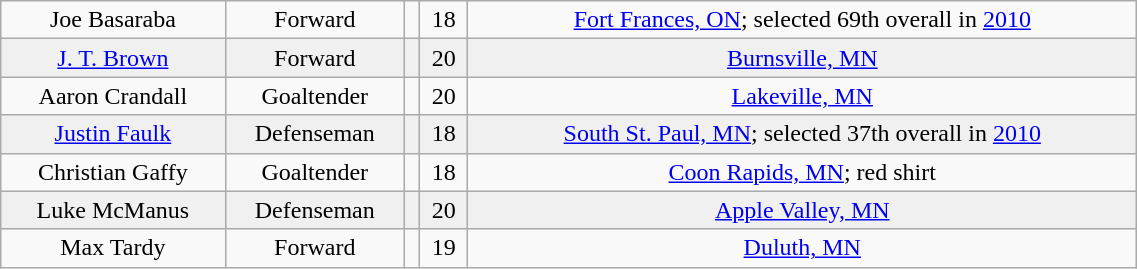<table class="wikitable" width="60%">
<tr align="center" bgcolor="">
<td>Joe Basaraba</td>
<td>Forward</td>
<td></td>
<td>18</td>
<td><a href='#'>Fort Frances, ON</a>; selected 69th overall in <a href='#'>2010</a></td>
</tr>
<tr align="center" bgcolor="f0f0f0">
<td><a href='#'>J. T. Brown</a></td>
<td>Forward</td>
<td></td>
<td>20</td>
<td><a href='#'>Burnsville, MN</a></td>
</tr>
<tr align="center" bgcolor="">
<td>Aaron Crandall</td>
<td>Goaltender</td>
<td></td>
<td>20</td>
<td><a href='#'>Lakeville, MN</a></td>
</tr>
<tr align="center" bgcolor="f0f0f0">
<td><a href='#'>Justin Faulk</a></td>
<td>Defenseman</td>
<td></td>
<td>18</td>
<td><a href='#'>South St. Paul, MN</a>; selected 37th overall in <a href='#'>2010</a></td>
</tr>
<tr align="center" bgcolor="">
<td>Christian Gaffy</td>
<td>Goaltender</td>
<td></td>
<td>18</td>
<td><a href='#'>Coon Rapids, MN</a>; red shirt</td>
</tr>
<tr align="center" bgcolor="f0f0f0">
<td>Luke McManus</td>
<td>Defenseman</td>
<td></td>
<td>20</td>
<td><a href='#'>Apple Valley, MN</a></td>
</tr>
<tr align="center" bgcolor="">
<td>Max Tardy</td>
<td>Forward</td>
<td></td>
<td>19</td>
<td><a href='#'>Duluth, MN</a></td>
</tr>
</table>
